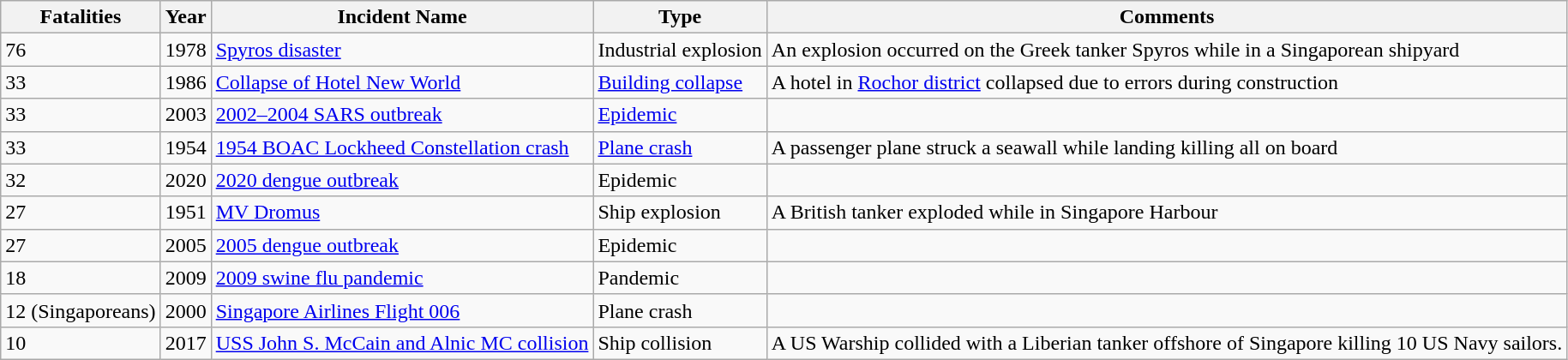<table class="wikitable sortable sticky-header" style=text-align:left" style="margin:1em auto;">
<tr>
<th data-sort-type="number">Fatalities</th>
<th>Year</th>
<th>Incident Name</th>
<th>Type</th>
<th>Comments</th>
</tr>
<tr>
<td>76</td>
<td>1978</td>
<td><a href='#'>Spyros disaster</a></td>
<td>Industrial explosion</td>
<td>An explosion occurred on the Greek tanker Spyros while in a Singaporean shipyard</td>
</tr>
<tr>
<td>33</td>
<td>1986</td>
<td><a href='#'>Collapse of Hotel New World</a></td>
<td><a href='#'>Building collapse</a></td>
<td>A hotel in <a href='#'>Rochor district</a> collapsed due to errors during construction</td>
</tr>
<tr>
<td>33</td>
<td>2003</td>
<td><a href='#'>2002–2004 SARS outbreak</a></td>
<td><a href='#'>Epidemic</a></td>
<td></td>
</tr>
<tr>
<td>33</td>
<td>1954</td>
<td><a href='#'>1954 BOAC Lockheed Constellation crash</a></td>
<td><a href='#'>Plane crash</a></td>
<td>A passenger plane struck a seawall while landing killing all on board</td>
</tr>
<tr>
<td>32</td>
<td>2020</td>
<td><a href='#'>2020 dengue outbreak</a></td>
<td>Epidemic</td>
<td></td>
</tr>
<tr>
<td>27</td>
<td>1951</td>
<td><a href='#'>MV Dromus</a></td>
<td>Ship explosion</td>
<td>A British tanker exploded while in Singapore Harbour</td>
</tr>
<tr>
<td>27</td>
<td>2005</td>
<td><a href='#'>2005 dengue outbreak</a></td>
<td>Epidemic</td>
<td></td>
</tr>
<tr>
<td>18</td>
<td>2009</td>
<td><a href='#'>2009 swine flu pandemic</a></td>
<td>Pandemic</td>
<td></td>
</tr>
<tr>
<td>12 (Singaporeans)</td>
<td>2000</td>
<td><a href='#'>Singapore Airlines Flight 006</a></td>
<td>Plane crash</td>
<td></td>
</tr>
<tr>
<td>10</td>
<td>2017</td>
<td><a href='#'>USS John S. McCain and Alnic MC collision</a></td>
<td>Ship collision</td>
<td>A US Warship collided with a Liberian tanker offshore of Singapore killing 10 US Navy sailors.</td>
</tr>
</table>
